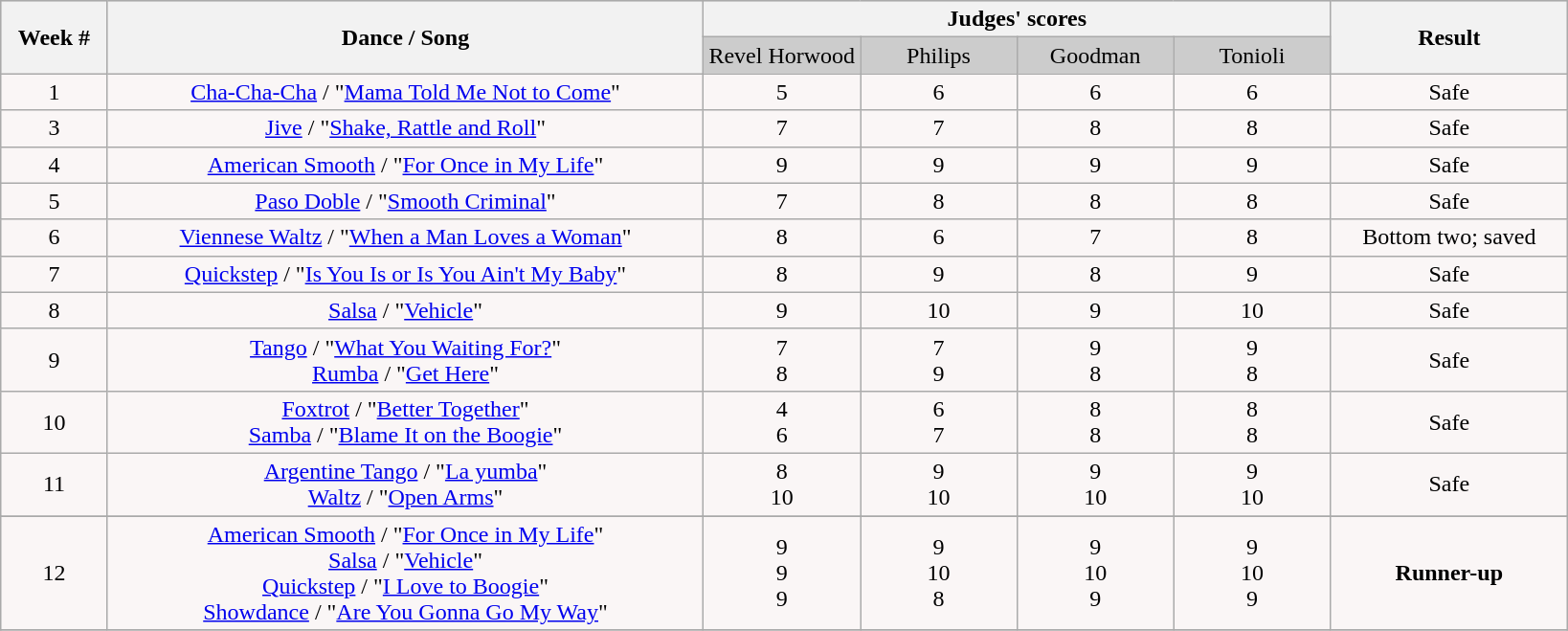<table class="wikitable collapsible collapsed">
<tr style="text-align:Center; background:#ccc;">
<th rowspan="2">Week #</th>
<th rowspan="2">Dance / Song</th>
<th colspan="4">Judges' scores</th>
<th rowspan="2">Result</th>
</tr>
<tr style="text-align:center; background:#ccc;">
<td style="width:10%; ">Revel Horwood</td>
<td style="width:10%; ">Philips</td>
<td style="width:10%; ">Goodman</td>
<td style="width:10%; ">Tonioli</td>
</tr>
<tr style="text-align: center; background:#faf6f6;">
<td>1</td>
<td><a href='#'>Cha-Cha-Cha</a> / "<a href='#'>Mama Told Me Not to Come</a>"</td>
<td>5</td>
<td>6</td>
<td>6</td>
<td>6</td>
<td>Safe</td>
</tr>
<tr style="text-align: center; background:#faf6f6;">
<td>3</td>
<td><a href='#'>Jive</a> / "<a href='#'>Shake, Rattle and Roll</a>"</td>
<td>7</td>
<td>7</td>
<td>8</td>
<td>8</td>
<td>Safe</td>
</tr>
<tr style="text-align: center; background:#faf6f6;">
<td>4</td>
<td><a href='#'>American Smooth</a> / "<a href='#'>For Once in My Life</a>"</td>
<td>9</td>
<td>9</td>
<td>9</td>
<td>9</td>
<td>Safe</td>
</tr>
<tr style="text-align: center; background:#faf6f6;">
<td>5</td>
<td><a href='#'>Paso Doble</a> / "<a href='#'>Smooth Criminal</a>"</td>
<td>7</td>
<td>8</td>
<td>8</td>
<td>8</td>
<td>Safe</td>
</tr>
<tr style="text-align: center; background:#faf6f6;">
<td>6</td>
<td><a href='#'>Viennese Waltz</a> / "<a href='#'>When a Man Loves a Woman</a>"</td>
<td>8</td>
<td>6</td>
<td>7</td>
<td>8</td>
<td>Bottom two; saved</td>
</tr>
<tr style="text-align: center; background:#faf6f6;">
<td>7</td>
<td><a href='#'>Quickstep</a> / "<a href='#'>Is You Is or Is You Ain't My Baby</a>"</td>
<td>8</td>
<td>9</td>
<td>8</td>
<td>9</td>
<td>Safe</td>
</tr>
<tr style="text-align: center; background:#faf6f6;">
<td>8</td>
<td><a href='#'>Salsa</a> / "<a href='#'>Vehicle</a>"</td>
<td>9</td>
<td>10</td>
<td>9</td>
<td>10</td>
<td>Safe</td>
</tr>
<tr style="text-align: center; background:#faf6f6;">
<td>9</td>
<td><a href='#'>Tango</a> / "<a href='#'>What You Waiting For?</a>"<br><a href='#'>Rumba</a> / "<a href='#'>Get Here</a>"</td>
<td>7<br>8</td>
<td>7<br>9</td>
<td>9<br>8</td>
<td>9<br>8</td>
<td>Safe</td>
</tr>
<tr style="text-align: center; background:#faf6f6;">
<td>10</td>
<td><a href='#'>Foxtrot</a> / "<a href='#'>Better Together</a>"<br><a href='#'>Samba</a> / "<a href='#'>Blame It on the Boogie</a>"</td>
<td>4<br>6</td>
<td>6<br>7</td>
<td>8<br>8</td>
<td>8<br>8</td>
<td>Safe</td>
</tr>
<tr style="text-align: center; background:#faf6f6;">
<td>11</td>
<td><a href='#'>Argentine Tango</a> / "<a href='#'>La yumba</a>"<br><a href='#'>Waltz</a> / "<a href='#'>Open Arms</a>"</td>
<td>8<br>10</td>
<td>9<br>10</td>
<td>9<br>10</td>
<td>9<br>10</td>
<td>Safe</td>
</tr>
<tr>
</tr>
<tr style="text-align: center; background:#faf6f6;">
<td>12</td>
<td><a href='#'>American Smooth</a> / "<a href='#'>For Once in My Life</a>"<br><a href='#'>Salsa</a> / "<a href='#'>Vehicle</a>"<br><a href='#'>Quickstep</a> / "<a href='#'>I Love to Boogie</a>"<br><a href='#'>Showdance</a> / "<a href='#'>Are You Gonna Go My Way</a>"</td>
<td>9<br>9<br>9</td>
<td>9<br>10<br>8</td>
<td>9<br>10<br>9</td>
<td>9<br>10<br>9</td>
<td><strong>Runner-up</strong></td>
</tr>
<tr>
</tr>
</table>
